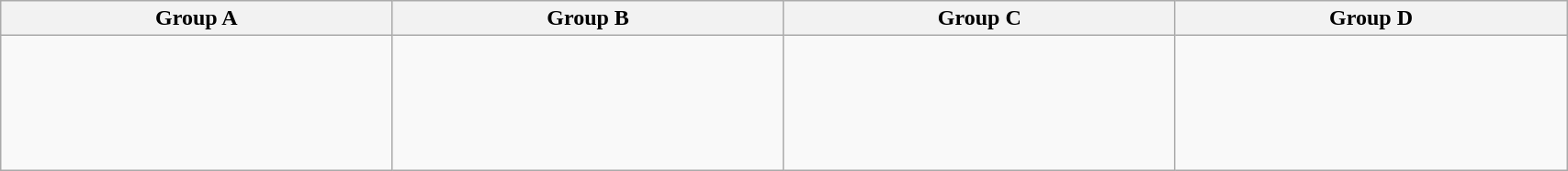<table class="wikitable" style="width:90%;">
<tr>
<th width=15%><strong>Group A</strong></th>
<th width=15%><strong>Group B</strong></th>
<th width=15%><strong>Group C</strong></th>
<th width=15%><strong>Group D</strong></th>
</tr>
<tr>
<td nowrap valign=top><br><br>
<br>
<br></td>
<td nowrap valign=top><br><br>
<br>
<br></td>
<td nowrap valign=top><br><br>
<br>
<br>
<br></td>
<td nowrap valign=top><br><br>
<br>
<br></td>
</tr>
</table>
